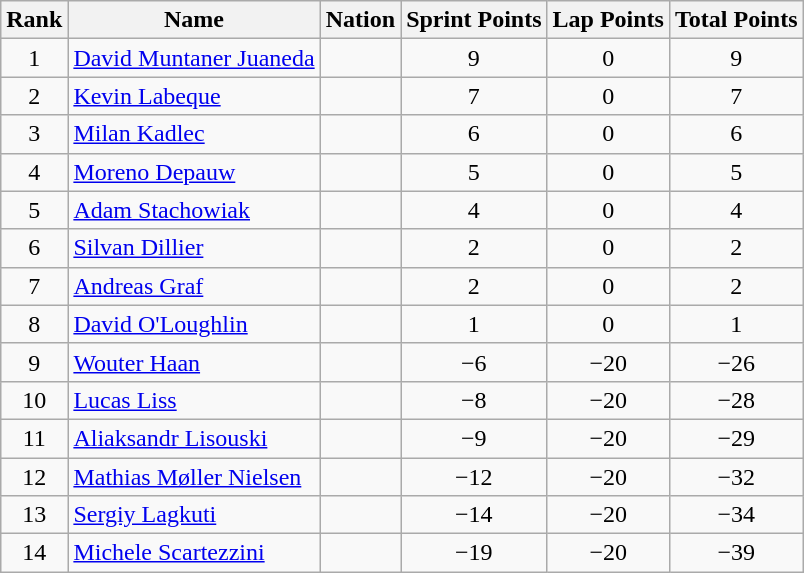<table class="wikitable sortable" style="text-align:center">
<tr>
<th>Rank</th>
<th>Name</th>
<th>Nation</th>
<th>Sprint Points</th>
<th>Lap Points</th>
<th>Total Points</th>
</tr>
<tr>
<td>1</td>
<td align=left><a href='#'>David Muntaner Juaneda</a></td>
<td align=left></td>
<td>9</td>
<td>0</td>
<td>9</td>
</tr>
<tr>
<td>2</td>
<td align=left><a href='#'>Kevin Labeque</a></td>
<td align=left></td>
<td>7</td>
<td>0</td>
<td>7</td>
</tr>
<tr>
<td>3</td>
<td align=left><a href='#'>Milan Kadlec</a></td>
<td align=left></td>
<td>6</td>
<td>0</td>
<td>6</td>
</tr>
<tr>
<td>4</td>
<td align=left><a href='#'>Moreno Depauw</a></td>
<td align=left></td>
<td>5</td>
<td>0</td>
<td>5</td>
</tr>
<tr>
<td>5</td>
<td align=left><a href='#'>Adam Stachowiak</a></td>
<td align=left></td>
<td>4</td>
<td>0</td>
<td>4</td>
</tr>
<tr>
<td>6</td>
<td align=left><a href='#'>Silvan Dillier</a></td>
<td align=left></td>
<td>2</td>
<td>0</td>
<td>2</td>
</tr>
<tr>
<td>7</td>
<td align=left><a href='#'>Andreas Graf</a></td>
<td align=left></td>
<td>2</td>
<td>0</td>
<td>2</td>
</tr>
<tr>
<td>8</td>
<td align=left><a href='#'>David O'Loughlin</a></td>
<td align=left></td>
<td>1</td>
<td>0</td>
<td>1</td>
</tr>
<tr>
<td>9</td>
<td align=left><a href='#'>Wouter Haan</a></td>
<td align=left></td>
<td>−6</td>
<td>−20</td>
<td>−26</td>
</tr>
<tr>
<td>10</td>
<td align=left><a href='#'>Lucas Liss</a></td>
<td align=left></td>
<td>−8</td>
<td>−20</td>
<td>−28</td>
</tr>
<tr>
<td>11</td>
<td align=left><a href='#'>Aliaksandr Lisouski</a></td>
<td align=left></td>
<td>−9</td>
<td>−20</td>
<td>−29</td>
</tr>
<tr>
<td>12</td>
<td align=left><a href='#'>Mathias Møller Nielsen</a></td>
<td align=left></td>
<td>−12</td>
<td>−20</td>
<td>−32</td>
</tr>
<tr>
<td>13</td>
<td align=left><a href='#'>Sergiy Lagkuti</a></td>
<td align=left></td>
<td>−14</td>
<td>−20</td>
<td>−34</td>
</tr>
<tr>
<td>14</td>
<td align=left><a href='#'>Michele Scartezzini</a></td>
<td align=left></td>
<td>−19</td>
<td>−20</td>
<td>−39</td>
</tr>
</table>
